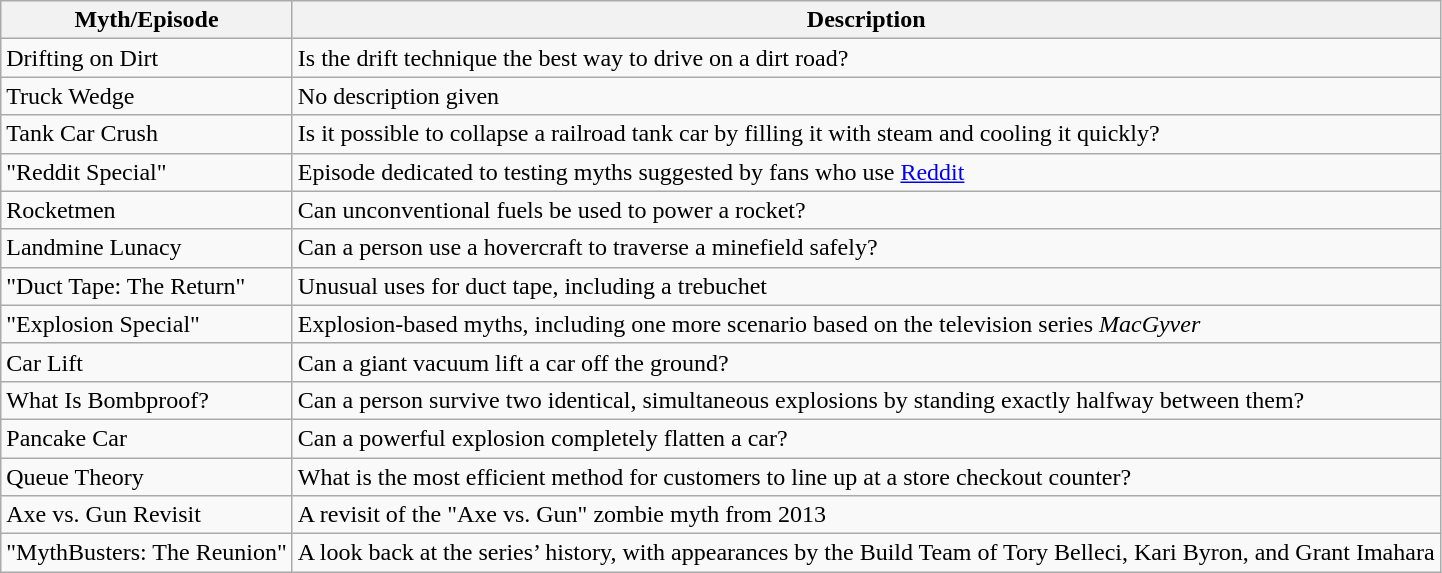<table class="wikitable plainrowheaders">
<tr>
<th scope"col">Myth/Episode</th>
<th scope"col">Description</th>
</tr>
<tr>
<td>Drifting on Dirt</td>
<td>Is the drift technique the best way to drive on a dirt road?</td>
</tr>
<tr>
<td>Truck Wedge</td>
<td>No description given</td>
</tr>
<tr>
<td>Tank Car Crush</td>
<td>Is it possible to collapse a railroad tank car by filling it with steam and cooling it quickly?</td>
</tr>
<tr>
<td>"Reddit Special"</td>
<td>Episode dedicated to testing myths suggested by fans who use <a href='#'>Reddit</a></td>
</tr>
<tr>
<td>Rocketmen</td>
<td>Can unconventional fuels be used to power a rocket?</td>
</tr>
<tr>
<td>Landmine Lunacy</td>
<td>Can a person use a hovercraft to traverse a minefield safely?</td>
</tr>
<tr>
<td>"Duct Tape: The Return"</td>
<td>Unusual uses for duct tape, including a trebuchet</td>
</tr>
<tr>
<td>"Explosion Special"</td>
<td>Explosion-based myths, including one more scenario based on the television series <em>MacGyver</em></td>
</tr>
<tr>
<td>Car Lift</td>
<td>Can a giant vacuum lift a car off the ground?</td>
</tr>
<tr>
<td>What Is Bombproof?</td>
<td>Can a person survive two identical, simultaneous explosions by standing exactly halfway between them?</td>
</tr>
<tr>
<td>Pancake Car</td>
<td>Can a powerful explosion completely flatten a car?</td>
</tr>
<tr>
<td>Queue Theory</td>
<td>What is the most efficient method for customers to line up at a store checkout counter?</td>
</tr>
<tr>
<td>Axe vs. Gun Revisit</td>
<td>A revisit of the "Axe vs. Gun" zombie myth from 2013</td>
</tr>
<tr>
<td>"MythBusters: The Reunion"</td>
<td>A look back at the series’ history, with appearances by the Build Team of Tory Belleci, Kari Byron, and Grant Imahara</td>
</tr>
</table>
